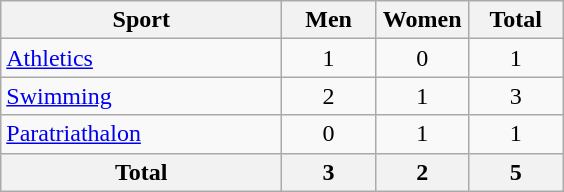<table class="wikitable sortable" style="text-align:center;">
<tr>
<th width=180>Sport</th>
<th width=55>Men</th>
<th width=55>Women</th>
<th width=55>Total</th>
</tr>
<tr>
<td align=left><a href='#'>Athletics</a></td>
<td>1</td>
<td>0</td>
<td>1</td>
</tr>
<tr>
<td align=left><a href='#'>Swimming</a></td>
<td>2</td>
<td>1</td>
<td>3</td>
</tr>
<tr>
<td align=left><a href='#'>Paratriathalon</a></td>
<td>0</td>
<td>1</td>
<td>1</td>
</tr>
<tr>
<th>Total</th>
<th>3</th>
<th>2</th>
<th>5</th>
</tr>
</table>
